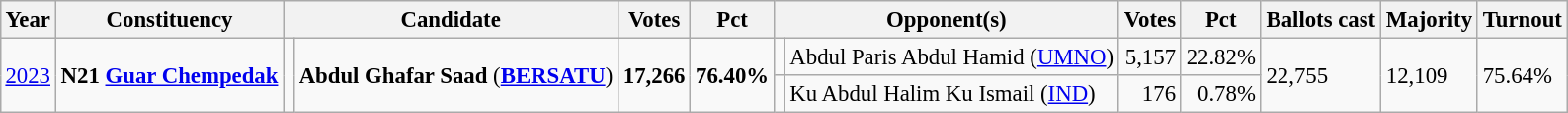<table class="wikitable" style="margin:0.5em ; font-size:95%">
<tr>
<th>Year</th>
<th>Constituency</th>
<th colspan=2>Candidate</th>
<th>Votes</th>
<th>Pct</th>
<th colspan=2>Opponent(s)</th>
<th>Votes</th>
<th>Pct</th>
<th>Ballots cast</th>
<th>Majority</th>
<th>Turnout</th>
</tr>
<tr>
<td rowspan=2><a href='#'>2023</a></td>
<td rowspan=2><strong>N21 <a href='#'>Guar Chempedak</a></strong></td>
<td rowspan=2 bgcolor=></td>
<td rowspan=2><strong>Abdul Ghafar Saad</strong> (<a href='#'><strong>BERSATU</strong></a>)</td>
<td rowspan=2 align=right><strong>17,266</strong></td>
<td rowspan=2><strong>76.40%</strong></td>
<td></td>
<td>Abdul Paris Abdul Hamid (<a href='#'>UMNO</a>)</td>
<td align=right>5,157</td>
<td>22.82%</td>
<td rowspan=2>22,755</td>
<td rowspan=2>12,109</td>
<td rowspan=2>75.64%</td>
</tr>
<tr>
<td></td>
<td>Ku Abdul Halim Ku Ismail (<a href='#'>IND</a>)</td>
<td align=right>176</td>
<td align=right>0.78%</td>
</tr>
</table>
